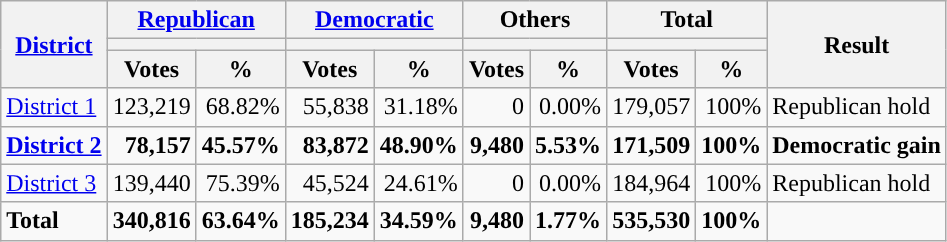<table class="wikitable plainrowheaders sortable" style="font-size:100%; text-align:right;">
<tr>
<th scope=col rowspan=3><a href='#'>District</a></th>
<th scope=col colspan=2><a href='#'>Republican</a></th>
<th scope=col colspan=2><a href='#'>Democratic</a></th>
<th scope=col colspan=2>Others</th>
<th scope=col colspan=2>Total</th>
<th scope=col rowspan=3>Result</th>
</tr>
<tr>
<th scope=col colspan=2 style="background:"></th>
<th scope=col colspan=2 style="background:"></th>
<th scope=col colspan=2></th>
<th scope=col colspan=2></th>
</tr>
<tr>
<th scope=col data-sort-type="number">Votes</th>
<th scope=col data-sort-type="number">%</th>
<th scope=col data-sort-type="number">Votes</th>
<th scope=col data-sort-type="number">%</th>
<th scope=col data-sort-type="number">Votes</th>
<th scope=col data-sort-type="number">%</th>
<th scope=col data-sort-type="number">Votes</th>
<th scope=col data-sort-type="number">%</th>
</tr>
<tr>
<td align=left><a href='#'>District 1</a></td>
<td>123,219</td>
<td>68.82%</td>
<td>55,838</td>
<td>31.18%</td>
<td>0</td>
<td>0.00%</td>
<td>179,057</td>
<td>100%</td>
<td align=left>Republican hold</td>
</tr>
<tr>
<td align=left><strong><a href='#'>District 2</a></strong></td>
<td><strong>78,157</strong></td>
<td><strong>45.57%</strong></td>
<td><strong>83,872</strong></td>
<td><strong>48.90%</strong></td>
<td><strong>9,480</strong></td>
<td><strong>5.53%</strong></td>
<td><strong>171,509</strong></td>
<td><strong>100%</strong></td>
<td align=left><strong>Democratic gain</strong></td>
</tr>
<tr>
<td align=left><a href='#'>District 3</a></td>
<td>139,440</td>
<td>75.39%</td>
<td>45,524</td>
<td>24.61%</td>
<td>0</td>
<td>0.00%</td>
<td>184,964</td>
<td>100%</td>
<td align=left>Republican hold</td>
</tr>
<tr class="sortbottom" style="font-weight:bold">
<td align=left>Total</td>
<td>340,816</td>
<td>63.64%</td>
<td>185,234</td>
<td>34.59%</td>
<td>9,480</td>
<td>1.77%</td>
<td>535,530</td>
<td>100%</td>
<td></td>
</tr>
</table>
